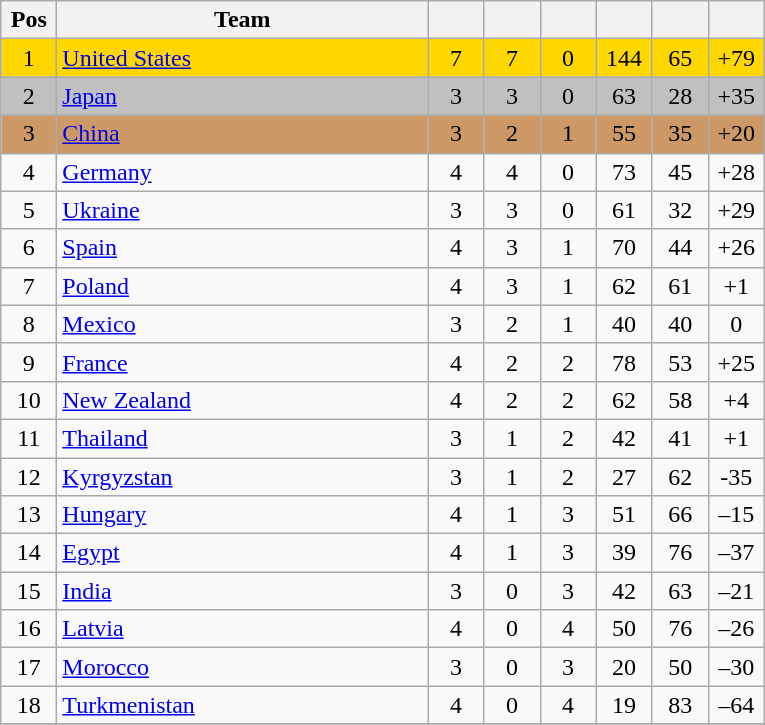<table class="wikitable" style="text-align:center">
<tr>
<th width=30>Pos</th>
<th ! width=240>Team</th>
<th ! width=30></th>
<th ! width=30></th>
<th ! width=30></th>
<th ! width=30></th>
<th ! width=30></th>
<th ! width=30></th>
</tr>
<tr bgcolor=gold>
<td>1</td>
<td align=left> <a href='#'>United States</a></td>
<td>7</td>
<td>7</td>
<td>0</td>
<td>144</td>
<td>65</td>
<td>+79</td>
</tr>
<tr bgcolor=silver>
<td>2</td>
<td align=left> <a href='#'>Japan</a></td>
<td>3</td>
<td>3</td>
<td>0</td>
<td>63</td>
<td>28</td>
<td>+35</td>
</tr>
<tr bgcolor=cc9966>
<td>3</td>
<td align=left> <a href='#'>China</a></td>
<td>3</td>
<td>2</td>
<td>1</td>
<td>55</td>
<td>35</td>
<td>+20</td>
</tr>
<tr>
<td>4</td>
<td align=left> <a href='#'>Germany</a></td>
<td>4</td>
<td>4</td>
<td>0</td>
<td>73</td>
<td>45</td>
<td>+28</td>
</tr>
<tr>
<td>5</td>
<td align=left> <a href='#'>Ukraine</a></td>
<td>3</td>
<td>3</td>
<td>0</td>
<td>61</td>
<td>32</td>
<td>+29</td>
</tr>
<tr>
<td>6</td>
<td align=left> <a href='#'>Spain</a></td>
<td>4</td>
<td>3</td>
<td>1</td>
<td>70</td>
<td>44</td>
<td>+26</td>
</tr>
<tr>
<td>7</td>
<td align=left> <a href='#'>Poland</a></td>
<td>4</td>
<td>3</td>
<td>1</td>
<td>62</td>
<td>61</td>
<td>+1</td>
</tr>
<tr>
<td>8</td>
<td align=left> <a href='#'>Mexico</a></td>
<td>3</td>
<td>2</td>
<td>1</td>
<td>40</td>
<td>40</td>
<td>0</td>
</tr>
<tr>
<td>9</td>
<td align=left> <a href='#'>France</a></td>
<td>4</td>
<td>2</td>
<td>2</td>
<td>78</td>
<td>53</td>
<td>+25</td>
</tr>
<tr>
<td>10</td>
<td align=left> <a href='#'>New Zealand</a></td>
<td>4</td>
<td>2</td>
<td>2</td>
<td>62</td>
<td>58</td>
<td>+4</td>
</tr>
<tr>
<td>11</td>
<td align=left> <a href='#'>Thailand</a></td>
<td>3</td>
<td>1</td>
<td>2</td>
<td>42</td>
<td>41</td>
<td>+1</td>
</tr>
<tr>
<td>12</td>
<td align=left> <a href='#'>Kyrgyzstan</a></td>
<td>3</td>
<td>1</td>
<td>2</td>
<td>27</td>
<td>62</td>
<td>-35</td>
</tr>
<tr>
<td>13</td>
<td align=left> <a href='#'>Hungary</a></td>
<td>4</td>
<td>1</td>
<td>3</td>
<td>51</td>
<td>66</td>
<td>–15</td>
</tr>
<tr>
<td>14</td>
<td align=left> <a href='#'>Egypt</a></td>
<td>4</td>
<td>1</td>
<td>3</td>
<td>39</td>
<td>76</td>
<td>–37</td>
</tr>
<tr>
<td>15</td>
<td align=left> <a href='#'>India</a></td>
<td>3</td>
<td>0</td>
<td>3</td>
<td>42</td>
<td>63</td>
<td>–21</td>
</tr>
<tr>
<td>16</td>
<td align=left> <a href='#'>Latvia</a></td>
<td>4</td>
<td>0</td>
<td>4</td>
<td>50</td>
<td>76</td>
<td>–26</td>
</tr>
<tr>
<td>17</td>
<td align=left> <a href='#'>Morocco</a></td>
<td>3</td>
<td>0</td>
<td>3</td>
<td>20</td>
<td>50</td>
<td>–30</td>
</tr>
<tr>
<td>18</td>
<td align=left> <a href='#'>Turkmenistan</a></td>
<td>4</td>
<td>0</td>
<td>4</td>
<td>19</td>
<td>83</td>
<td>–64</td>
</tr>
<tr>
</tr>
</table>
